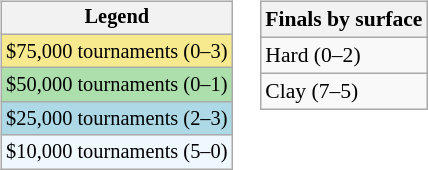<table>
<tr valign=top>
<td><br><table class=wikitable style="font-size:85%">
<tr>
<th>Legend</th>
</tr>
<tr style="background:#f7e98e;">
<td>$75,000 tournaments (0–3)</td>
</tr>
<tr style="background:#addfad;">
<td>$50,000 tournaments (0–1)</td>
</tr>
<tr style="background:lightblue;">
<td>$25,000 tournaments (2–3)</td>
</tr>
<tr style="background:#f0f8ff;">
<td>$10,000 tournaments (5–0)</td>
</tr>
</table>
</td>
<td><br><table class=wikitable style="font-size:90%">
<tr>
<th>Finals by surface</th>
</tr>
<tr>
<td>Hard (0–2)</td>
</tr>
<tr>
<td>Clay (7–5)</td>
</tr>
</table>
</td>
</tr>
</table>
